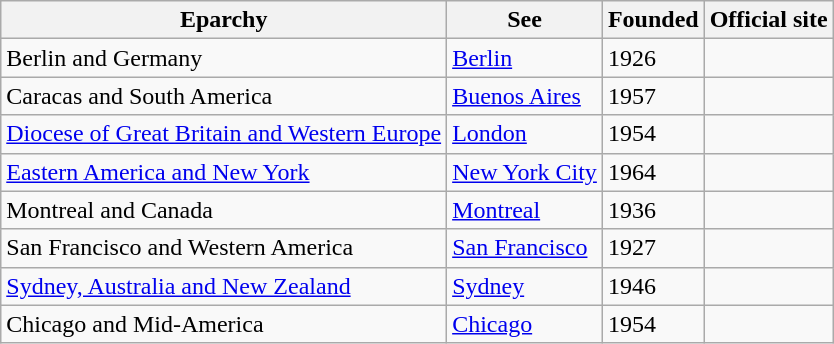<table class=wikitable>
<tr>
<th>Eparchy</th>
<th>See</th>
<th>Founded</th>
<th>Official site</th>
</tr>
<tr>
<td>Berlin and Germany</td>
<td><a href='#'>Berlin</a></td>
<td>1926</td>
<td></td>
</tr>
<tr>
<td>Caracas and South America</td>
<td><a href='#'>Buenos Aires</a></td>
<td>1957</td>
<td></td>
</tr>
<tr>
<td><a href='#'>Diocese of Great Britain and Western Europe</a></td>
<td><a href='#'>London</a></td>
<td>1954</td>
<td> </td>
</tr>
<tr>
<td><a href='#'>Eastern America and New York</a></td>
<td><a href='#'>New York City</a></td>
<td>1964</td>
<td></td>
</tr>
<tr>
<td>Montreal and Canada</td>
<td><a href='#'>Montreal</a></td>
<td>1936</td>
<td></td>
</tr>
<tr>
<td>San Francisco and Western America</td>
<td><a href='#'>San Francisco</a></td>
<td>1927</td>
<td></td>
</tr>
<tr>
<td><a href='#'>Sydney, Australia and New Zealand</a></td>
<td><a href='#'>Sydney</a></td>
<td>1946</td>
<td></td>
</tr>
<tr>
<td>Chicago and Mid-America</td>
<td><a href='#'>Chicago</a></td>
<td>1954</td>
<td></td>
</tr>
</table>
